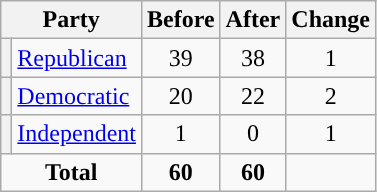<table class="wikitable" style="text-align:center;">
<tr>
<th colspan="2">Party</th>
<th>Before</th>
<th>After</th>
<th>Change</th>
</tr>
<tr>
<th style="background-color:"></th>
<td style="text-align:left;"><a href='#'>Republican</a></td>
<td>39</td>
<td>38</td>
<td> 1</td>
</tr>
<tr>
<th style="background-color:"></th>
<td style="text-align:left;"><a href='#'>Democratic</a></td>
<td>20</td>
<td>22</td>
<td> 2</td>
</tr>
<tr>
<th style="background-color:"></th>
<td style="text-align:left;"><a href='#'>Independent</a></td>
<td>1</td>
<td>0</td>
<td> 1</td>
</tr>
<tr>
<td colspan="2"><strong>Total</strong></td>
<td><strong>60</strong></td>
<td><strong>60</strong></td>
<td></td>
</tr>
</table>
